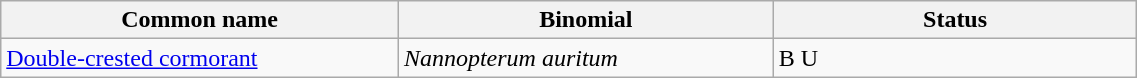<table width=60% class="wikitable">
<tr>
<th width=35%>Common name</th>
<th width=33%>Binomial</th>
<th width=32%>Status</th>
</tr>
<tr>
<td><a href='#'>Double-crested cormorant</a></td>
<td><em>Nannopterum auritum</em></td>
<td>B U</td>
</tr>
</table>
